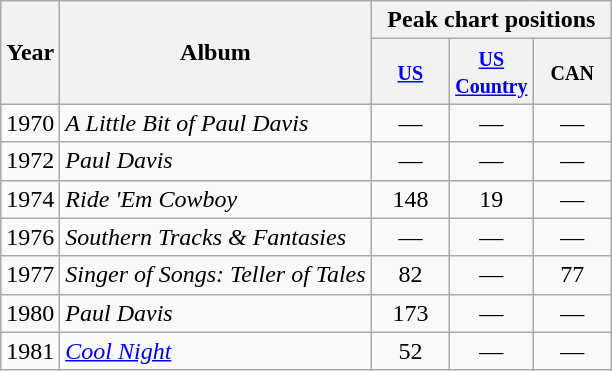<table class="wikitable">
<tr>
<th rowspan=2>Year</th>
<th rowspan=2>Album</th>
<th colspan=3>Peak chart positions</th>
</tr>
<tr>
<th width=45><small><a href='#'>US</a></small></th>
<th width=45><small><a href='#'>US Country</a></small></th>
<th width=45><small>CAN</small></th>
</tr>
<tr>
<td>1970</td>
<td><em>A Little Bit of Paul Davis</em></td>
<td style="text-align:center;">—</td>
<td style="text-align:center;">—</td>
<td style="text-align:center;">—</td>
</tr>
<tr>
<td>1972</td>
<td><em>Paul Davis</em></td>
<td style="text-align:center;">—</td>
<td style="text-align:center;">—</td>
<td style="text-align:center;">—</td>
</tr>
<tr>
<td>1974</td>
<td><em>Ride 'Em Cowboy</em></td>
<td style="text-align:center;">148</td>
<td style="text-align:center;">19</td>
<td style="text-align:center;">—</td>
</tr>
<tr>
<td>1976</td>
<td><em>Southern Tracks & Fantasies</em></td>
<td style="text-align:center;">—</td>
<td style="text-align:center;">—</td>
<td style="text-align:center;">—</td>
</tr>
<tr>
<td>1977</td>
<td><em>Singer of Songs: Teller of Tales</em></td>
<td style="text-align:center;">82</td>
<td style="text-align:center;">—</td>
<td style="text-align:center;">77</td>
</tr>
<tr>
<td>1980</td>
<td><em>Paul Davis</em></td>
<td style="text-align:center;">173</td>
<td style="text-align:center;">—</td>
<td style="text-align:center;">—</td>
</tr>
<tr>
<td>1981</td>
<td><em><a href='#'>Cool Night</a></em></td>
<td style="text-align:center;">52</td>
<td style="text-align:center;">—</td>
<td style="text-align:center;">—</td>
</tr>
</table>
